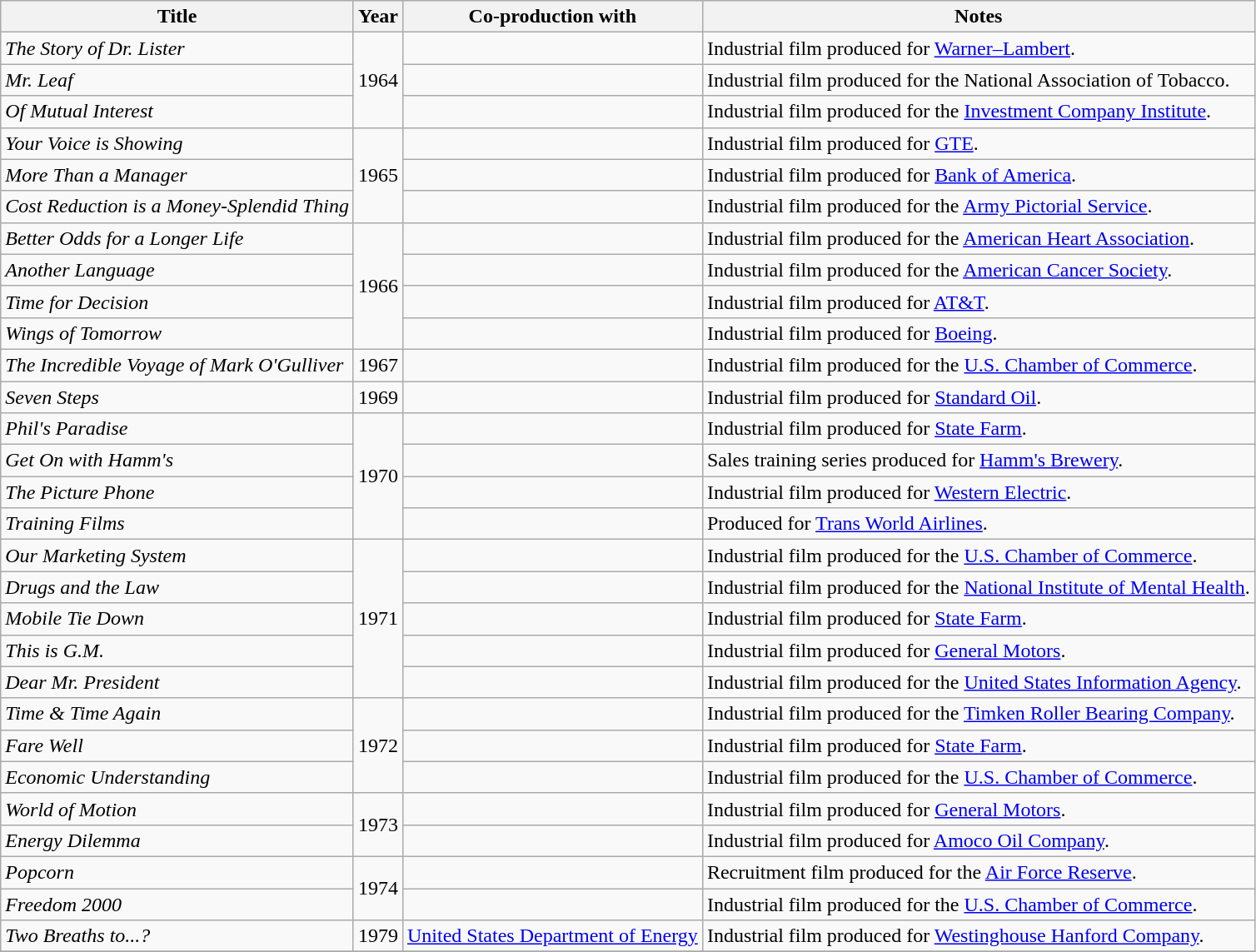<table class="wikitable sortable">
<tr>
<th><strong>Title</strong></th>
<th><strong>Year</strong></th>
<th><strong>Co-production with</strong></th>
<th><strong>Notes</strong></th>
</tr>
<tr>
<td><em>The Story of Dr. Lister</em></td>
<td rowspan="3">1964</td>
<td></td>
<td>Industrial film produced for <a href='#'>Warner–Lambert</a>.</td>
</tr>
<tr>
<td><em>Mr. Leaf</em></td>
<td></td>
<td>Industrial film produced for the National Association of Tobacco.</td>
</tr>
<tr>
<td><em>Of Mutual Interest</em></td>
<td></td>
<td>Industrial film produced for the <a href='#'>Investment Company Institute</a>.</td>
</tr>
<tr>
<td><em>Your Voice is Showing</em></td>
<td rowspan="3">1965</td>
<td></td>
<td>Industrial film produced for <a href='#'>GTE</a>.</td>
</tr>
<tr>
<td><em>More Than a Manager</em></td>
<td></td>
<td>Industrial film produced for <a href='#'>Bank of America</a>.</td>
</tr>
<tr>
<td><em>Cost Reduction is a Money-Splendid Thing</em></td>
<td></td>
<td>Industrial film produced for the <a href='#'>Army Pictorial Service</a>.</td>
</tr>
<tr>
<td><em>Better Odds for a Longer Life</em></td>
<td rowspan="4">1966</td>
<td></td>
<td>Industrial film produced for the <a href='#'>American Heart Association</a>.</td>
</tr>
<tr>
<td><em>Another Language</em></td>
<td></td>
<td>Industrial film produced for the <a href='#'>American Cancer Society</a>.</td>
</tr>
<tr>
<td><em>Time for Decision</em></td>
<td></td>
<td>Industrial film produced for <a href='#'>AT&T</a>.</td>
</tr>
<tr>
<td><em>Wings of Tomorrow</em></td>
<td></td>
<td>Industrial film produced for <a href='#'>Boeing</a>.</td>
</tr>
<tr>
<td><em>The Incredible Voyage of Mark O'Gulliver</em></td>
<td>1967</td>
<td></td>
<td>Industrial film produced for the <a href='#'>U.S. Chamber of Commerce</a>.</td>
</tr>
<tr>
<td><em>Seven Steps</em></td>
<td>1969</td>
<td></td>
<td>Industrial film produced for <a href='#'>Standard Oil</a>.</td>
</tr>
<tr>
<td><em>Phil's Paradise</em></td>
<td rowspan="4">1970</td>
<td></td>
<td>Industrial film produced for <a href='#'>State Farm</a>.</td>
</tr>
<tr>
<td><em>Get On with Hamm's</em></td>
<td></td>
<td>Sales training series produced for <a href='#'>Hamm's Brewery</a>.</td>
</tr>
<tr>
<td><em>The Picture Phone</em></td>
<td></td>
<td>Industrial film produced for <a href='#'>Western Electric</a>.</td>
</tr>
<tr>
<td><em>Training Films</em></td>
<td></td>
<td>Produced for <a href='#'>Trans World Airlines</a>.</td>
</tr>
<tr>
<td><em>Our Marketing System</em></td>
<td rowspan="5">1971</td>
<td></td>
<td>Industrial film produced for the <a href='#'>U.S. Chamber of Commerce</a>.</td>
</tr>
<tr>
<td><em>Drugs and the Law</em></td>
<td></td>
<td>Industrial film produced for the <a href='#'>National Institute of Mental Health</a>.</td>
</tr>
<tr>
<td><em>Mobile Tie Down</em></td>
<td></td>
<td>Industrial film produced for <a href='#'>State Farm</a>.</td>
</tr>
<tr>
<td><em>This is G.M.</em></td>
<td></td>
<td>Industrial film produced for <a href='#'>General Motors</a>.</td>
</tr>
<tr>
<td><em>Dear Mr. President</em></td>
<td></td>
<td>Industrial film produced for the <a href='#'>United States Information Agency</a>.</td>
</tr>
<tr>
<td><em>Time & Time Again</em></td>
<td rowspan="3">1972</td>
<td></td>
<td>Industrial film produced for the <a href='#'>Timken Roller Bearing Company</a>.</td>
</tr>
<tr>
<td><em>Fare Well</em></td>
<td></td>
<td>Industrial film produced for <a href='#'>State Farm</a>.</td>
</tr>
<tr>
<td><em>Economic Understanding</em></td>
<td></td>
<td>Industrial film produced for the <a href='#'>U.S. Chamber of Commerce</a>.</td>
</tr>
<tr>
<td><em>World of Motion</em></td>
<td rowspan="2">1973</td>
<td></td>
<td>Industrial film produced for <a href='#'>General Motors</a>.</td>
</tr>
<tr>
<td><em>Energy Dilemma</em></td>
<td></td>
<td>Industrial film produced for <a href='#'>Amoco Oil Company</a>.</td>
</tr>
<tr>
<td><em>Popcorn</em></td>
<td rowspan="2">1974</td>
<td></td>
<td>Recruitment film produced for the <a href='#'>Air Force Reserve</a>.</td>
</tr>
<tr>
<td><em>Freedom 2000</em></td>
<td></td>
<td>Industrial film produced for the <a href='#'>U.S. Chamber of Commerce</a>.</td>
</tr>
<tr>
<td><em>Two Breaths to...?</em></td>
<td>1979</td>
<td><a href='#'>United States Department of Energy</a></td>
<td>Industrial film produced for <a href='#'>Westinghouse Hanford Company</a>.</td>
</tr>
<tr>
</tr>
</table>
